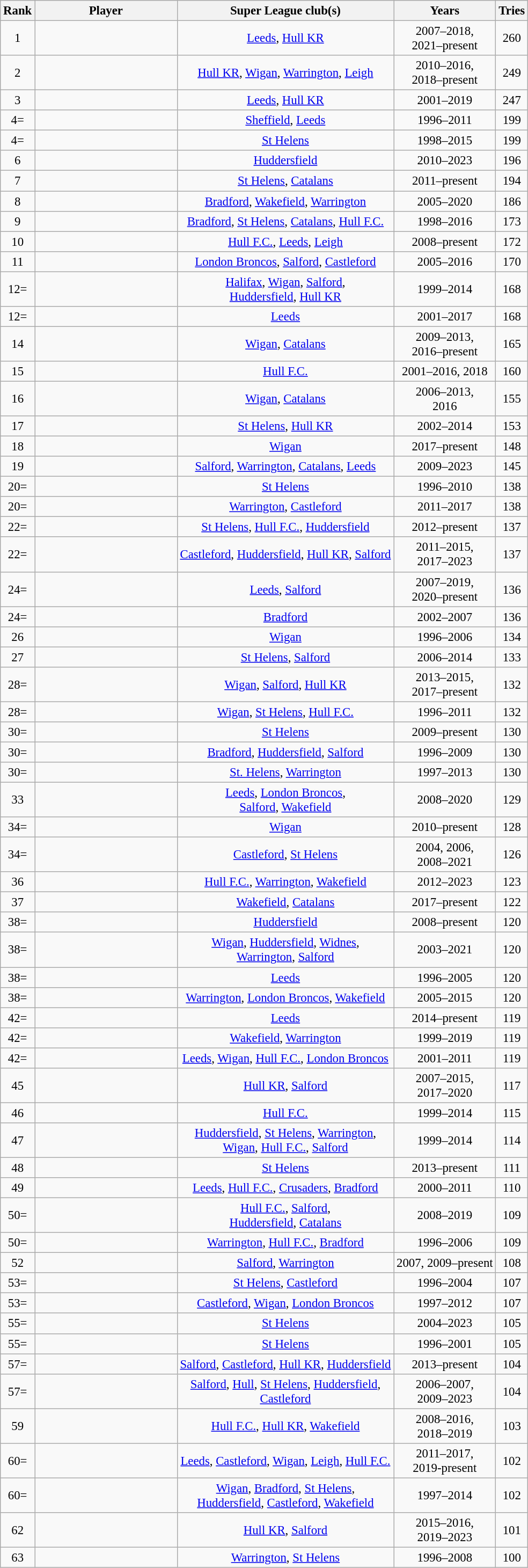<table class="wikitable plainrowheaders sortable" style="text-align:center;font-size:95%">
<tr>
<th scope="col">Rank</th>
<th scope="col" width=170>Player</th>
<th scope="col" class="unsortable">Super League club(s)</th>
<th scope="col">Years</th>
<th scope="col">Tries</th>
</tr>
<tr>
<td>1</td>
<td> <strong></strong></td>
<td><a href='#'>Leeds</a>, <a href='#'>Hull KR</a></td>
<td>2007–2018,<br> 2021–present</td>
<td>260</td>
</tr>
<tr>
<td>2</td>
<td> <strong></strong></td>
<td><a href='#'>Hull KR</a>, <a href='#'>Wigan</a>, <a href='#'>Warrington</a>, <a href='#'>Leigh</a></td>
<td>2010–2016,<br> 2018–present</td>
<td>249</td>
</tr>
<tr>
<td>3</td>
<td> </td>
<td><a href='#'>Leeds</a>, <a href='#'>Hull KR</a></td>
<td>2001–2019</td>
<td>247</td>
</tr>
<tr>
<td>4=</td>
<td> </td>
<td><a href='#'>Sheffield</a>, <a href='#'>Leeds</a></td>
<td>1996–2011</td>
<td>199</td>
</tr>
<tr>
<td>4=</td>
<td> </td>
<td><a href='#'>St Helens</a></td>
<td>1998–2015</td>
<td>199</td>
</tr>
<tr>
<td>6</td>
<td> </td>
<td><a href='#'>Huddersfield</a></td>
<td>2010–2023</td>
<td>196</td>
</tr>
<tr>
<td>7</td>
<td> <strong></strong></td>
<td><a href='#'>St Helens</a>, <a href='#'>Catalans</a></td>
<td>2011–present</td>
<td>194</td>
</tr>
<tr>
<td>8</td>
<td> </td>
<td><a href='#'>Bradford</a>, <a href='#'>Wakefield</a>, <a href='#'>Warrington</a></td>
<td>2005–2020</td>
<td>186</td>
</tr>
<tr>
<td>9</td>
<td> </td>
<td><a href='#'>Bradford</a>, <a href='#'>St Helens</a>, <a href='#'>Catalans</a>, <a href='#'>Hull F.C.</a></td>
<td>1998–2016</td>
<td>173</td>
</tr>
<tr>
<td>10</td>
<td> <strong></strong></td>
<td><a href='#'>Hull F.C.</a>, <a href='#'>Leeds</a>, <a href='#'>Leigh</a></td>
<td>2008–present</td>
<td>172</td>
</tr>
<tr>
<td>11</td>
<td> </td>
<td><a href='#'>London Broncos</a>, <a href='#'>Salford</a>, <a href='#'>Castleford</a></td>
<td>2005–2016</td>
<td>170</td>
</tr>
<tr>
<td>12=</td>
<td> </td>
<td><a href='#'>Halifax</a>, <a href='#'>Wigan</a>, <a href='#'>Salford</a>,<br> <a href='#'>Huddersfield</a>, <a href='#'>Hull KR</a></td>
<td>1999–2014</td>
<td>168</td>
</tr>
<tr>
<td>12=</td>
<td> </td>
<td><a href='#'>Leeds</a></td>
<td>2001–2017</td>
<td>168</td>
</tr>
<tr>
<td>14</td>
<td> <strong></strong></td>
<td><a href='#'>Wigan</a>, <a href='#'>Catalans</a></td>
<td>2009–2013,<br> 2016–present</td>
<td>165</td>
</tr>
<tr>
<td>15</td>
<td> </td>
<td><a href='#'>Hull F.C.</a></td>
<td>2001–2016, 2018</td>
<td>160</td>
</tr>
<tr>
<td>16</td>
<td> </td>
<td><a href='#'>Wigan</a>, <a href='#'>Catalans</a></td>
<td>2006–2013,<br> 2016</td>
<td>155</td>
</tr>
<tr>
<td>17</td>
<td> </td>
<td><a href='#'>St Helens</a>, <a href='#'>Hull KR</a></td>
<td>2002–2014</td>
<td>153</td>
</tr>
<tr>
<td>18</td>
<td> <strong></strong></td>
<td><a href='#'>Wigan</a></td>
<td>2017–present</td>
<td>148</td>
</tr>
<tr>
<td>19</td>
<td>  </td>
<td><a href='#'>Salford</a>, <a href='#'>Warrington</a>, <a href='#'>Catalans</a>, <a href='#'>Leeds</a></td>
<td>2009–2023</td>
<td>145</td>
</tr>
<tr>
<td>20=</td>
<td> </td>
<td><a href='#'>St Helens</a></td>
<td>1996–2010</td>
<td>138</td>
</tr>
<tr>
<td>20=</td>
<td> </td>
<td><a href='#'>Warrington</a>, <a href='#'>Castleford</a></td>
<td>2011–2017</td>
<td>138</td>
</tr>
<tr>
<td>22=</td>
<td> <strong></strong></td>
<td><a href='#'>St Helens</a>, <a href='#'>Hull F.C.</a>, <a href='#'>Huddersfield</a></td>
<td>2012–present</td>
<td>137</td>
</tr>
<tr>
<td>22=</td>
<td> <em></em></td>
<td><a href='#'>Castleford</a>, <a href='#'>Huddersfield</a>, <a href='#'>Hull KR</a>, <a href='#'>Salford</a></td>
<td>2011–2015,<br> 2017–2023</td>
<td>137</td>
</tr>
<tr>
<td>24=</td>
<td> <strong></strong></td>
<td><a href='#'>Leeds</a>, <a href='#'>Salford</a></td>
<td>2007–2019,<br> 2020–present</td>
<td>136</td>
</tr>
<tr>
<td>24=</td>
<td> </td>
<td><a href='#'>Bradford</a></td>
<td>2002–2007</td>
<td>136</td>
</tr>
<tr>
<td>26</td>
<td> </td>
<td><a href='#'>Wigan</a></td>
<td>1996–2006</td>
<td>134</td>
</tr>
<tr>
<td>27</td>
<td>  </td>
<td><a href='#'>St Helens</a>, <a href='#'>Salford</a></td>
<td>2006–2014</td>
<td>133</td>
</tr>
<tr>
<td>28=</td>
<td> <strong></strong></td>
<td><a href='#'>Wigan</a>, <a href='#'>Salford</a>, <a href='#'>Hull KR</a></td>
<td>2013–2015,<br> 2017–present</td>
<td>132</td>
</tr>
<tr>
<td>28=</td>
<td> </td>
<td><a href='#'>Wigan</a>, <a href='#'>St Helens</a>, <a href='#'>Hull F.C.</a></td>
<td>1996–2011</td>
<td>132</td>
</tr>
<tr>
<td>30=</td>
<td> <strong></strong></td>
<td><a href='#'>St Helens</a></td>
<td>2009–present</td>
<td>130</td>
</tr>
<tr>
<td>30=</td>
<td> </td>
<td><a href='#'>Bradford</a>, <a href='#'>Huddersfield</a>, <a href='#'>Salford</a></td>
<td>1996–2009</td>
<td>130</td>
</tr>
<tr>
<td>30=</td>
<td> </td>
<td><a href='#'>St. Helens</a>, <a href='#'>Warrington</a></td>
<td>1997–2013</td>
<td>130</td>
</tr>
<tr>
<td>33</td>
<td>  <em></em></td>
<td><a href='#'>Leeds</a>, <a href='#'>London Broncos</a>,<br> <a href='#'>Salford</a>, <a href='#'>Wakefield</a></td>
<td>2008–2020</td>
<td>129</td>
</tr>
<tr>
<td>34=</td>
<td> <strong></strong></td>
<td><a href='#'>Wigan</a></td>
<td>2010–present</td>
<td>128</td>
</tr>
<tr>
<td>34=</td>
<td> </td>
<td><a href='#'>Castleford</a>, <a href='#'>St Helens</a></td>
<td>2004, 2006,<br> 2008–2021</td>
<td>126</td>
</tr>
<tr>
<td>36</td>
<td> <em></em></td>
<td><a href='#'>Hull F.C.</a>, <a href='#'>Warrington</a>, <a href='#'>Wakefield</a></td>
<td>2012–2023</td>
<td>123</td>
</tr>
<tr>
<td>37</td>
<td> <strong></strong></td>
<td><a href='#'>Wakefield</a>, <a href='#'>Catalans</a></td>
<td>2017–present</td>
<td>122</td>
</tr>
<tr>
<td>38=</td>
<td> <strong></strong></td>
<td><a href='#'>Huddersfield</a></td>
<td>2008–present</td>
<td>120</td>
</tr>
<tr>
<td>38=</td>
<td> </td>
<td><a href='#'>Wigan</a>, <a href='#'>Huddersfield</a>, <a href='#'>Widnes</a>, <br> <a href='#'>Warrington</a>, <a href='#'>Salford</a></td>
<td>2003–2021</td>
<td>120</td>
</tr>
<tr>
<td>38=</td>
<td>  </td>
<td><a href='#'>Leeds</a></td>
<td>1996–2005</td>
<td>120</td>
</tr>
<tr>
<td>38=</td>
<td> </td>
<td><a href='#'>Warrington</a>, <a href='#'>London Broncos</a>, <a href='#'>Wakefield</a></td>
<td>2005–2015</td>
<td>120</td>
</tr>
<tr>
<td>42=</td>
<td> <strong></strong></td>
<td><a href='#'>Leeds</a></td>
<td>2014–present</td>
<td>119</td>
</tr>
<tr>
<td>42=</td>
<td> </td>
<td><a href='#'>Wakefield</a>, <a href='#'>Warrington</a></td>
<td>1999–2019</td>
<td>119</td>
</tr>
<tr>
<td>42=</td>
<td> </td>
<td><a href='#'>Leeds</a>, <a href='#'>Wigan</a>, <a href='#'>Hull F.C.</a>, <a href='#'>London Broncos</a></td>
<td>2001–2011</td>
<td>119</td>
</tr>
<tr>
<td>45</td>
<td> <em></em></td>
<td><a href='#'>Hull KR</a>, <a href='#'>Salford</a></td>
<td>2007–2015,<br> 2017–2020</td>
<td>117</td>
</tr>
<tr>
<td>46</td>
<td> </td>
<td><a href='#'>Hull F.C.</a></td>
<td>1999–2014</td>
<td>115</td>
</tr>
<tr>
<td>47</td>
<td> </td>
<td><a href='#'>Huddersfield</a>, <a href='#'>St Helens</a>, <a href='#'>Warrington</a>, <br> <a href='#'>Wigan</a>, <a href='#'>Hull F.C.</a>, <a href='#'>Salford</a></td>
<td>1999–2014</td>
<td>114</td>
</tr>
<tr>
<td>48</td>
<td> <strong></strong></td>
<td><a href='#'>St Helens</a></td>
<td>2013–present</td>
<td>111</td>
</tr>
<tr>
<td>49</td>
<td> </td>
<td><a href='#'>Leeds</a>, <a href='#'>Hull F.C.</a>, <a href='#'>Crusaders</a>, <a href='#'>Bradford</a></td>
<td>2000–2011</td>
<td>110</td>
</tr>
<tr>
<td>50=</td>
<td> </td>
<td><a href='#'>Hull F.C.</a>, <a href='#'>Salford</a>,<br> <a href='#'>Huddersfield</a>, <a href='#'>Catalans</a></td>
<td>2008–2019</td>
<td>109</td>
</tr>
<tr>
<td>50=</td>
<td> </td>
<td><a href='#'>Warrington</a>, <a href='#'>Hull F.C.</a>, <a href='#'>Bradford</a></td>
<td>1996–2006</td>
<td>109</td>
</tr>
<tr>
<td>52</td>
<td> <strong></strong></td>
<td><a href='#'>Salford</a>, <a href='#'>Warrington</a></td>
<td>2007, 2009–present</td>
<td>108</td>
</tr>
<tr>
<td>53=</td>
<td> </td>
<td><a href='#'>St Helens</a>, <a href='#'>Castleford</a></td>
<td>1996–2004</td>
<td>107</td>
</tr>
<tr>
<td>53=</td>
<td> </td>
<td><a href='#'>Castleford</a>, <a href='#'>Wigan</a>, <a href='#'>London Broncos</a></td>
<td>1997–2012</td>
<td>107</td>
</tr>
<tr>
<td>55=</td>
<td> </td>
<td><a href='#'>St Helens</a></td>
<td>2004–2023</td>
<td>105</td>
</tr>
<tr>
<td>55=</td>
<td> </td>
<td><a href='#'>St Helens</a></td>
<td>1996–2001</td>
<td>105</td>
</tr>
<tr>
<td>57=</td>
<td> <strong></strong></td>
<td><a href='#'>Salford</a>, <a href='#'>Castleford</a>, <a href='#'>Hull KR</a>, <a href='#'>Huddersfield</a></td>
<td>2013–present</td>
<td>104</td>
</tr>
<tr>
<td>57=</td>
<td>  <em></em></td>
<td><a href='#'>Salford</a>, <a href='#'>Hull</a>, <a href='#'>St Helens</a>, <a href='#'>Huddersfield</a>,<br> <a href='#'>Castleford</a></td>
<td>2006–2007,<br> 2009–2023</td>
<td>104</td>
</tr>
<tr>
<td>59</td>
<td> <em></em></td>
<td><a href='#'>Hull F.C.</a>, <a href='#'>Hull KR</a>, <a href='#'>Wakefield</a></td>
<td>2008–2016,<br> 2018–2019</td>
<td>103</td>
</tr>
<tr>
<td>60=</td>
<td> <strong></strong></td>
<td><a href='#'>Leeds</a>, <a href='#'>Castleford</a>, <a href='#'>Wigan</a>, <a href='#'>Leigh</a>, <a href='#'>Hull F.C.</a></td>
<td>2011–2017,<br> 2019-present</td>
<td>102</td>
</tr>
<tr>
<td>60=</td>
<td> </td>
<td><a href='#'>Wigan</a>, <a href='#'>Bradford</a>, <a href='#'>St Helens</a>,<br> <a href='#'>Huddersfield</a>, <a href='#'>Castleford</a>, <a href='#'>Wakefield</a></td>
<td>1997–2014</td>
<td>102</td>
</tr>
<tr>
<td>62</td>
<td> <em></em></td>
<td><a href='#'>Hull KR</a>, <a href='#'>Salford</a></td>
<td>2015–2016,<br> 2019–2023</td>
<td>101</td>
</tr>
<tr>
<td>63</td>
<td> </td>
<td><a href='#'>Warrington</a>, <a href='#'>St Helens</a></td>
<td>1996–2008</td>
<td>100</td>
</tr>
</table>
